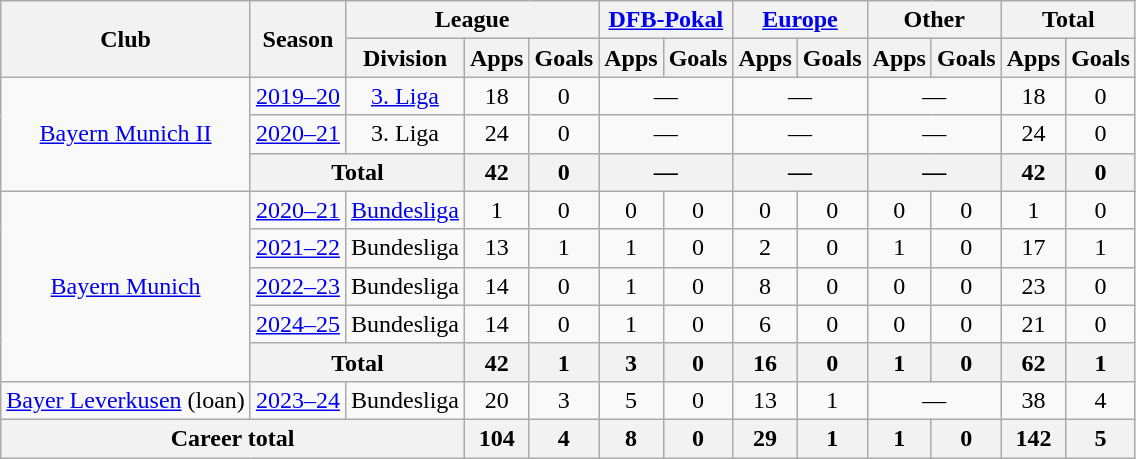<table class="wikitable" style="text-align: center">
<tr>
<th rowspan="2">Club</th>
<th rowspan="2">Season</th>
<th colspan="3">League</th>
<th colspan="2"><a href='#'>DFB-Pokal</a></th>
<th colspan="2"><a href='#'>Europe</a></th>
<th colspan="2">Other</th>
<th colspan="2">Total</th>
</tr>
<tr>
<th>Division</th>
<th>Apps</th>
<th>Goals</th>
<th>Apps</th>
<th>Goals</th>
<th>Apps</th>
<th>Goals</th>
<th>Apps</th>
<th>Goals</th>
<th>Apps</th>
<th>Goals</th>
</tr>
<tr>
<td rowspan="3"><a href='#'>Bayern Munich II</a></td>
<td><a href='#'>2019–20</a></td>
<td><a href='#'>3. Liga</a></td>
<td>18</td>
<td>0</td>
<td colspan="2">—</td>
<td colspan="2">—</td>
<td colspan="2">—</td>
<td>18</td>
<td>0</td>
</tr>
<tr>
<td><a href='#'>2020–21</a></td>
<td>3. Liga</td>
<td>24</td>
<td>0</td>
<td colspan="2">—</td>
<td colspan="2">—</td>
<td colspan="2">—</td>
<td>24</td>
<td>0</td>
</tr>
<tr>
<th colspan="2">Total</th>
<th>42</th>
<th>0</th>
<th colspan="2">—</th>
<th colspan="2">—</th>
<th colspan="2">—</th>
<th>42</th>
<th>0</th>
</tr>
<tr>
<td rowspan="5"><a href='#'>Bayern Munich</a></td>
<td><a href='#'>2020–21</a></td>
<td><a href='#'>Bundesliga</a></td>
<td>1</td>
<td>0</td>
<td>0</td>
<td>0</td>
<td>0</td>
<td>0</td>
<td>0</td>
<td>0</td>
<td>1</td>
<td>0</td>
</tr>
<tr>
<td><a href='#'>2021–22</a></td>
<td>Bundesliga</td>
<td>13</td>
<td>1</td>
<td>1</td>
<td>0</td>
<td>2</td>
<td>0</td>
<td>1</td>
<td>0</td>
<td>17</td>
<td>1</td>
</tr>
<tr>
<td><a href='#'>2022–23</a></td>
<td>Bundesliga</td>
<td>14</td>
<td>0</td>
<td>1</td>
<td>0</td>
<td>8</td>
<td>0</td>
<td>0</td>
<td>0</td>
<td>23</td>
<td>0</td>
</tr>
<tr>
<td><a href='#'>2024–25</a></td>
<td>Bundesliga</td>
<td>14</td>
<td>0</td>
<td>1</td>
<td>0</td>
<td>6</td>
<td>0</td>
<td>0</td>
<td>0</td>
<td>21</td>
<td>0</td>
</tr>
<tr>
<th colspan="2">Total</th>
<th>42</th>
<th>1</th>
<th>3</th>
<th>0</th>
<th>16</th>
<th>0</th>
<th>1</th>
<th>0</th>
<th>62</th>
<th>1</th>
</tr>
<tr>
<td><a href='#'>Bayer Leverkusen</a> (loan)</td>
<td><a href='#'>2023–24</a></td>
<td>Bundesliga</td>
<td>20</td>
<td>3</td>
<td>5</td>
<td>0</td>
<td>13</td>
<td>1</td>
<td colspan="2">—</td>
<td>38</td>
<td>4</td>
</tr>
<tr>
<th colspan="3">Career total</th>
<th>104</th>
<th>4</th>
<th>8</th>
<th>0</th>
<th>29</th>
<th>1</th>
<th>1</th>
<th>0</th>
<th>142</th>
<th>5</th>
</tr>
</table>
